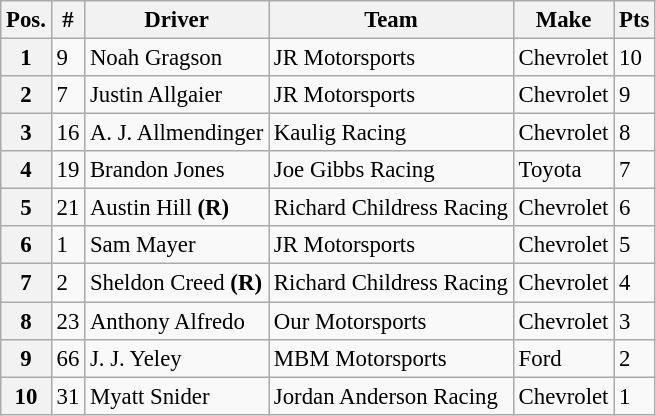<table class="wikitable" style="font-size:95%">
<tr>
<th>Pos.</th>
<th>#</th>
<th>Driver</th>
<th>Team</th>
<th>Make</th>
<th>Pts</th>
</tr>
<tr>
<th>1</th>
<td>9</td>
<td>Noah Gragson</td>
<td>JR Motorsports</td>
<td>Chevrolet</td>
<td>10</td>
</tr>
<tr>
<th>2</th>
<td>7</td>
<td>Justin Allgaier</td>
<td>JR Motorsports</td>
<td>Chevrolet</td>
<td>9</td>
</tr>
<tr>
<th>3</th>
<td>16</td>
<td>A. J. Allmendinger</td>
<td>Kaulig Racing</td>
<td>Chevrolet</td>
<td>8</td>
</tr>
<tr>
<th>4</th>
<td>19</td>
<td>Brandon Jones</td>
<td>Joe Gibbs Racing</td>
<td>Toyota</td>
<td>7</td>
</tr>
<tr>
<th>5</th>
<td>21</td>
<td>Austin Hill <strong>(R)</strong></td>
<td>Richard Childress Racing</td>
<td>Chevrolet</td>
<td>6</td>
</tr>
<tr>
<th>6</th>
<td>1</td>
<td>Sam Mayer</td>
<td>JR Motorsports</td>
<td>Chevrolet</td>
<td>5</td>
</tr>
<tr>
<th>7</th>
<td>2</td>
<td>Sheldon Creed <strong>(R)</strong></td>
<td>Richard Childress Racing</td>
<td>Chevrolet</td>
<td>4</td>
</tr>
<tr>
<th>8</th>
<td>23</td>
<td>Anthony Alfredo</td>
<td>Our Motorsports</td>
<td>Chevrolet</td>
<td>3</td>
</tr>
<tr>
<th>9</th>
<td>66</td>
<td>J. J. Yeley</td>
<td>MBM Motorsports</td>
<td>Ford</td>
<td>2</td>
</tr>
<tr>
<th>10</th>
<td>31</td>
<td>Myatt Snider</td>
<td>Jordan Anderson Racing</td>
<td>Chevrolet</td>
<td>1</td>
</tr>
</table>
